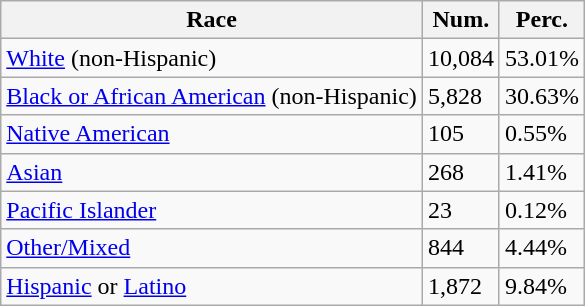<table class="wikitable">
<tr>
<th>Race</th>
<th>Num.</th>
<th>Perc.</th>
</tr>
<tr>
<td><a href='#'>White</a> (non-Hispanic)</td>
<td>10,084</td>
<td>53.01%</td>
</tr>
<tr>
<td><a href='#'>Black or African American</a> (non-Hispanic)</td>
<td>5,828</td>
<td>30.63%</td>
</tr>
<tr>
<td><a href='#'>Native American</a></td>
<td>105</td>
<td>0.55%</td>
</tr>
<tr>
<td><a href='#'>Asian</a></td>
<td>268</td>
<td>1.41%</td>
</tr>
<tr>
<td><a href='#'>Pacific Islander</a></td>
<td>23</td>
<td>0.12%</td>
</tr>
<tr>
<td><a href='#'>Other/Mixed</a></td>
<td>844</td>
<td>4.44%</td>
</tr>
<tr>
<td><a href='#'>Hispanic</a> or <a href='#'>Latino</a></td>
<td>1,872</td>
<td>9.84%</td>
</tr>
</table>
